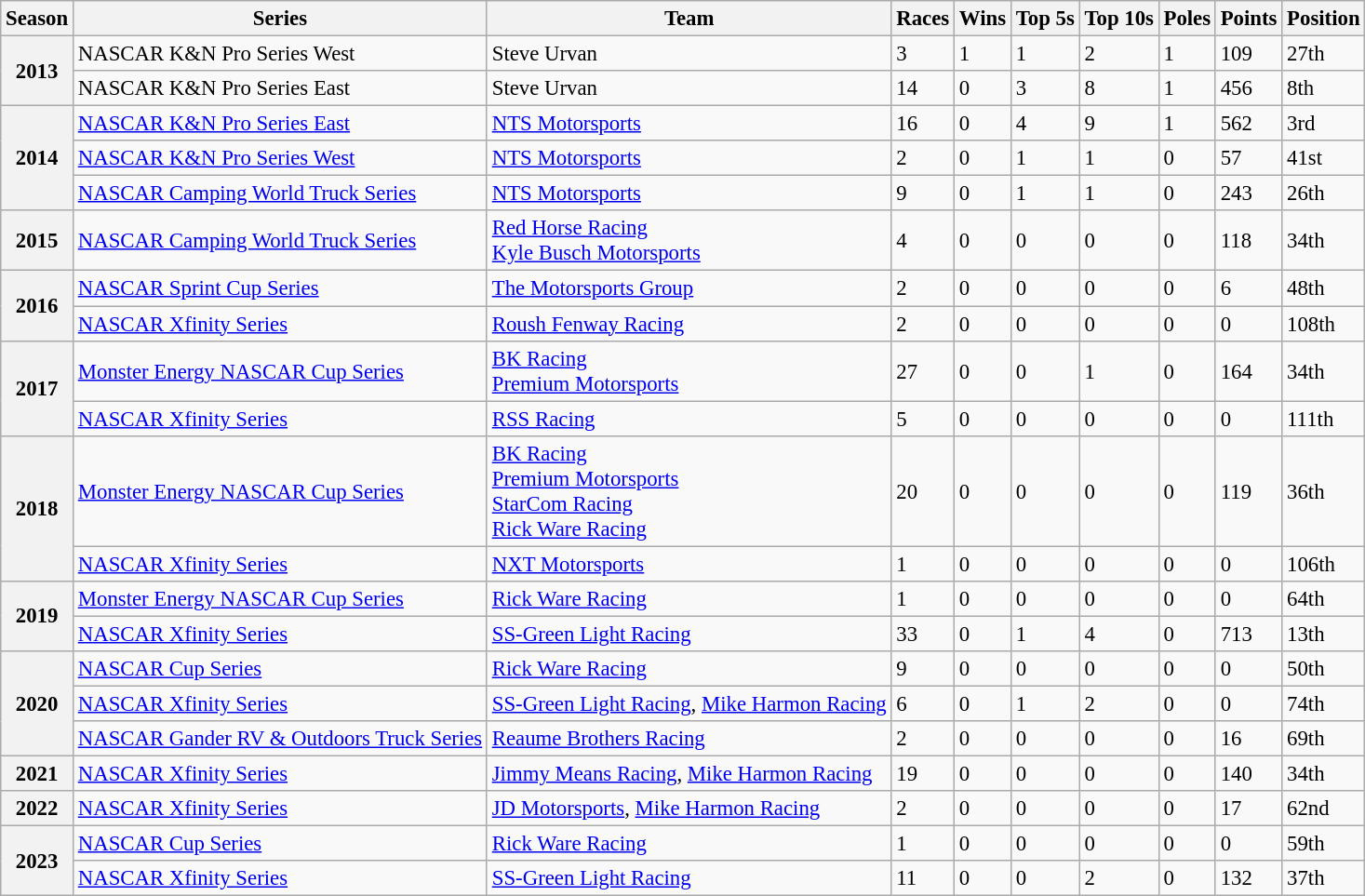<table class="wikitable" style="font-size: 95%;">
<tr>
<th>Season</th>
<th>Series</th>
<th>Team</th>
<th>Races</th>
<th>Wins</th>
<th>Top 5s</th>
<th>Top 10s</th>
<th>Poles</th>
<th>Points</th>
<th>Position</th>
</tr>
<tr>
<th rowspan=2>2013</th>
<td>NASCAR K&N Pro Series West</td>
<td>Steve Urvan</td>
<td>3</td>
<td>1</td>
<td>1</td>
<td>2</td>
<td>1</td>
<td>109</td>
<td>27th</td>
</tr>
<tr>
<td>NASCAR K&N Pro Series East</td>
<td>Steve Urvan</td>
<td>14</td>
<td>0</td>
<td>3</td>
<td>8</td>
<td>1</td>
<td>456</td>
<td>8th</td>
</tr>
<tr>
<th rowspan=3>2014</th>
<td><a href='#'>NASCAR K&N Pro Series East</a></td>
<td><a href='#'>NTS Motorsports</a></td>
<td>16</td>
<td>0</td>
<td>4</td>
<td>9</td>
<td>1</td>
<td>562</td>
<td>3rd</td>
</tr>
<tr>
<td><a href='#'>NASCAR K&N Pro Series West</a></td>
<td><a href='#'>NTS Motorsports</a></td>
<td>2</td>
<td>0</td>
<td>1</td>
<td>1</td>
<td>0</td>
<td>57</td>
<td>41st</td>
</tr>
<tr>
<td><a href='#'>NASCAR Camping World Truck Series</a></td>
<td><a href='#'>NTS Motorsports</a></td>
<td>9</td>
<td>0</td>
<td>1</td>
<td>1</td>
<td>0</td>
<td>243</td>
<td>26th</td>
</tr>
<tr>
<th>2015</th>
<td><a href='#'>NASCAR Camping World Truck Series</a></td>
<td><a href='#'>Red Horse Racing</a><br><a href='#'>Kyle Busch Motorsports</a></td>
<td>4</td>
<td>0</td>
<td>0</td>
<td>0</td>
<td>0</td>
<td>118</td>
<td>34th</td>
</tr>
<tr>
<th rowspan=2>2016</th>
<td><a href='#'>NASCAR Sprint Cup Series</a></td>
<td><a href='#'>The Motorsports Group</a></td>
<td>2</td>
<td>0</td>
<td>0</td>
<td>0</td>
<td>0</td>
<td>6</td>
<td>48th</td>
</tr>
<tr>
<td><a href='#'>NASCAR Xfinity Series</a></td>
<td><a href='#'>Roush Fenway Racing</a></td>
<td>2</td>
<td>0</td>
<td>0</td>
<td>0</td>
<td>0</td>
<td>0</td>
<td>108th</td>
</tr>
<tr>
<th rowspan=2>2017</th>
<td><a href='#'>Monster Energy NASCAR Cup Series</a></td>
<td><a href='#'>BK Racing</a><br><a href='#'>Premium Motorsports</a></td>
<td>27</td>
<td>0</td>
<td>0</td>
<td>1</td>
<td>0</td>
<td>164</td>
<td>34th</td>
</tr>
<tr>
<td><a href='#'>NASCAR Xfinity Series</a></td>
<td><a href='#'>RSS Racing</a></td>
<td>5</td>
<td>0</td>
<td>0</td>
<td>0</td>
<td>0</td>
<td>0</td>
<td>111th</td>
</tr>
<tr>
<th rowspan=2>2018</th>
<td><a href='#'>Monster Energy NASCAR Cup Series</a></td>
<td><a href='#'>BK Racing</a><br><a href='#'>Premium Motorsports</a><br><a href='#'>StarCom Racing</a><br><a href='#'>Rick Ware Racing</a></td>
<td>20</td>
<td>0</td>
<td>0</td>
<td>0</td>
<td>0</td>
<td>119</td>
<td>36th</td>
</tr>
<tr>
<td><a href='#'>NASCAR Xfinity Series</a></td>
<td><a href='#'>NXT Motorsports</a></td>
<td>1</td>
<td>0</td>
<td>0</td>
<td>0</td>
<td>0</td>
<td>0</td>
<td>106th</td>
</tr>
<tr>
<th rowspan=2>2019</th>
<td><a href='#'>Monster Energy NASCAR Cup Series</a></td>
<td><a href='#'>Rick Ware Racing</a></td>
<td>1</td>
<td>0</td>
<td>0</td>
<td>0</td>
<td>0</td>
<td>0</td>
<td>64th</td>
</tr>
<tr>
<td><a href='#'>NASCAR Xfinity Series</a></td>
<td><a href='#'>SS-Green Light Racing</a></td>
<td>33</td>
<td>0</td>
<td>1</td>
<td>4</td>
<td>0</td>
<td>713</td>
<td>13th</td>
</tr>
<tr>
<th rowspan=3>2020</th>
<td><a href='#'>NASCAR Cup Series</a></td>
<td><a href='#'>Rick Ware Racing</a></td>
<td>9</td>
<td>0</td>
<td>0</td>
<td>0</td>
<td>0</td>
<td>0</td>
<td>50th</td>
</tr>
<tr>
<td><a href='#'>NASCAR Xfinity Series</a></td>
<td><a href='#'>SS-Green Light Racing</a>, <a href='#'>Mike Harmon Racing</a></td>
<td>6</td>
<td>0</td>
<td>1</td>
<td>2</td>
<td>0</td>
<td>0</td>
<td>74th</td>
</tr>
<tr>
<td><a href='#'>NASCAR Gander RV & Outdoors Truck Series</a></td>
<td><a href='#'>Reaume Brothers Racing</a></td>
<td>2</td>
<td>0</td>
<td>0</td>
<td>0</td>
<td>0</td>
<td>16</td>
<td>69th</td>
</tr>
<tr>
<th>2021</th>
<td><a href='#'>NASCAR Xfinity Series</a></td>
<td><a href='#'>Jimmy Means Racing</a>, <a href='#'>Mike Harmon Racing</a></td>
<td>19</td>
<td>0</td>
<td>0</td>
<td>0</td>
<td>0</td>
<td>140</td>
<td>34th</td>
</tr>
<tr>
<th>2022</th>
<td><a href='#'>NASCAR Xfinity Series</a></td>
<td><a href='#'>JD Motorsports</a>, <a href='#'>Mike Harmon Racing</a></td>
<td>2</td>
<td>0</td>
<td>0</td>
<td>0</td>
<td>0</td>
<td>17</td>
<td>62nd</td>
</tr>
<tr>
<th rowspan="2">2023</th>
<td><a href='#'>NASCAR Cup Series</a></td>
<td><a href='#'>Rick Ware Racing</a></td>
<td>1</td>
<td>0</td>
<td>0</td>
<td>0</td>
<td>0</td>
<td>0</td>
<td>59th</td>
</tr>
<tr>
<td><a href='#'>NASCAR Xfinity Series</a></td>
<td><a href='#'>SS-Green Light Racing</a></td>
<td>11</td>
<td>0</td>
<td>0</td>
<td>2</td>
<td>0</td>
<td>132</td>
<td>37th</td>
</tr>
</table>
